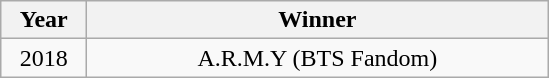<table class="wikitable" style="text-align: center">
<tr>
<th width="50">Year</th>
<th width="300">Winner</th>
</tr>
<tr>
<td>2018</td>
<td>A.R.M.Y (BTS Fandom)</td>
</tr>
</table>
